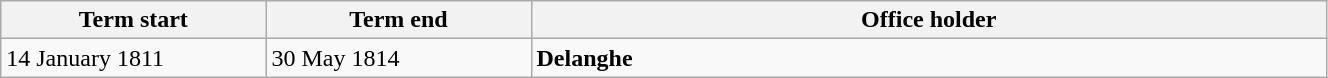<table class="wikitable" style="width: 70%;">
<tr>
<th align="left" style="width: 20%;">Term start</th>
<th align="left" style="width: 20%;">Term end</th>
<th align="left">Office holder</th>
</tr>
<tr valign="top">
<td>14 January 1811</td>
<td>30 May 1814</td>
<td><strong>Delanghe</strong></td>
</tr>
</table>
